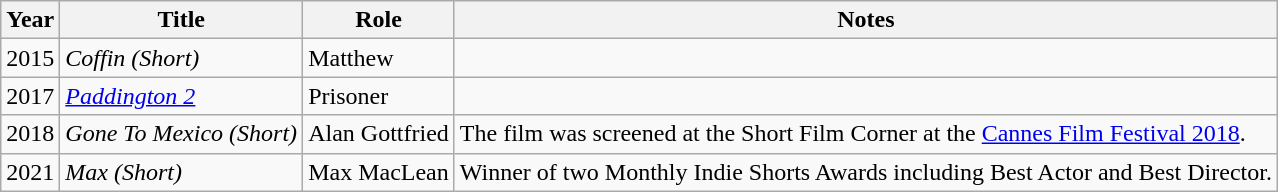<table class="wikitable sortable">
<tr>
<th>Year</th>
<th>Title</th>
<th>Role</th>
<th class="unsortable">Notes</th>
</tr>
<tr>
<td>2015</td>
<td><em>Coffin (Short)</em></td>
<td>Matthew</td>
<td></td>
</tr>
<tr>
<td>2017</td>
<td><em><a href='#'>Paddington 2</a></em></td>
<td>Prisoner</td>
<td></td>
</tr>
<tr>
<td>2018</td>
<td><em>Gone To Mexico (Short)</em></td>
<td>Alan Gottfried</td>
<td>The film was screened at the Short Film Corner at the <a href='#'>Cannes Film Festival 2018</a>.</td>
</tr>
<tr>
<td>2021</td>
<td><em>Max (Short)</em></td>
<td>Max MacLean</td>
<td>Winner of two Monthly Indie Shorts Awards including Best Actor and Best Director.</td>
</tr>
</table>
